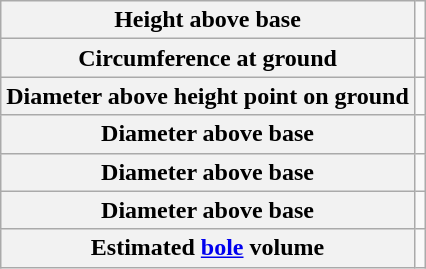<table class=wikitable>
<tr>
<th>Height above base</th>
<td></td>
</tr>
<tr>
<th>Circumference at ground</th>
<td></td>
</tr>
<tr>
<th>Diameter  above height point on ground</th>
<td></td>
</tr>
<tr>
<th>Diameter  above base</th>
<td></td>
</tr>
<tr>
<th>Diameter  above base</th>
<td></td>
</tr>
<tr>
<th>Diameter  above base</th>
<td></td>
</tr>
<tr>
<th>Estimated <a href='#'>bole</a> volume</th>
<td></td>
</tr>
</table>
